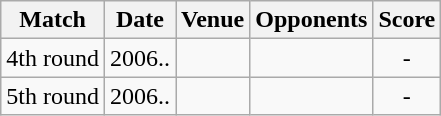<table class="wikitable" style="text-align:center;">
<tr>
<th>Match</th>
<th>Date</th>
<th>Venue</th>
<th>Opponents</th>
<th>Score</th>
</tr>
<tr>
<td>4th round</td>
<td>2006..</td>
<td></td>
<td></td>
<td>-</td>
</tr>
<tr>
<td>5th round</td>
<td>2006..</td>
<td></td>
<td></td>
<td>-</td>
</tr>
</table>
